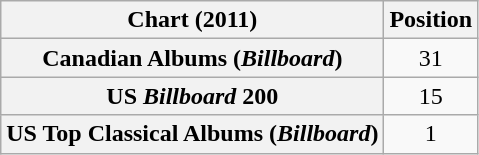<table class="wikitable sortable plainrowheaders" style="text-align:center">
<tr>
<th scope="col">Chart (2011)</th>
<th scope="col">Position</th>
</tr>
<tr>
<th scope="row">Canadian Albums (<em>Billboard</em>)</th>
<td>31</td>
</tr>
<tr>
<th scope="row">US <em>Billboard</em> 200</th>
<td>15</td>
</tr>
<tr>
<th scope="row">US Top Classical Albums (<em>Billboard</em>)</th>
<td>1</td>
</tr>
</table>
